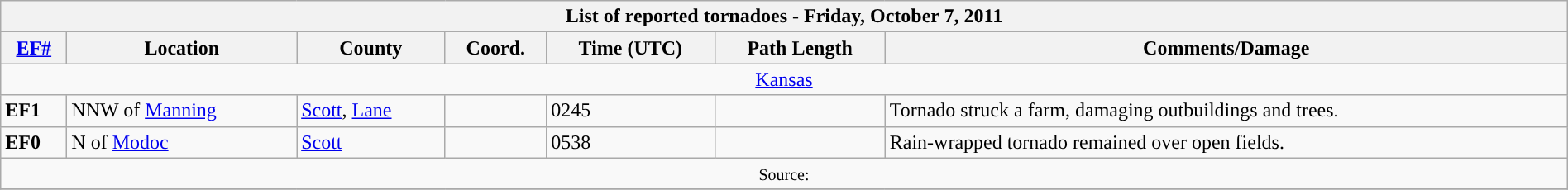<table class="wikitable collapsible" width="100%">
<tr>
<th colspan="7">List of reported tornadoes - Friday, October 7, 2011</th>
</tr>
<tr>
<th><a href='#'>EF#</a></th>
<th>Location</th>
<th>County</th>
<th>Coord.</th>
<th>Time (UTC)</th>
<th>Path Length</th>
<th>Comments/Damage</th>
</tr>
<tr>
<td colspan="7" align=center><a href='#'>Kansas</a></td>
</tr>
<tr>
<td><strong>EF1</strong></td>
<td>NNW of <a href='#'>Manning</a></td>
<td><a href='#'>Scott</a>, <a href='#'>Lane</a></td>
<td></td>
<td>0245</td>
<td></td>
<td>Tornado struck a farm, damaging outbuildings and trees.</td>
</tr>
<tr>
<td><strong>EF0</strong></td>
<td>N of <a href='#'>Modoc</a></td>
<td><a href='#'>Scott</a></td>
<td></td>
<td>0538</td>
<td></td>
<td>Rain-wrapped tornado remained over open fields.</td>
</tr>
<tr>
<td colspan="7" align=center><small>Source: </small></td>
</tr>
<tr>
</tr>
</table>
